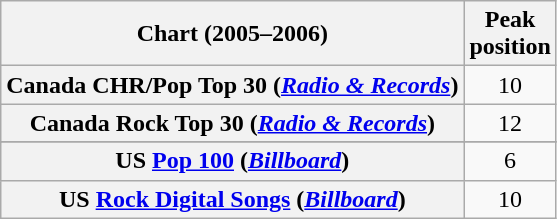<table class="wikitable plainrowheaders sortable" style="text-align:center">
<tr>
<th scope="col">Chart (2005–2006)</th>
<th scope="col">Peak<br>position</th>
</tr>
<tr>
<th scope="row">Canada CHR/Pop Top 30 (<em><a href='#'>Radio & Records</a></em>)</th>
<td>10</td>
</tr>
<tr>
<th scope="row">Canada Rock Top 30 (<em><a href='#'>Radio & Records</a></em>)</th>
<td>12</td>
</tr>
<tr>
</tr>
<tr>
</tr>
<tr>
</tr>
<tr>
</tr>
<tr>
</tr>
<tr>
</tr>
<tr>
</tr>
<tr>
</tr>
<tr>
</tr>
<tr>
</tr>
<tr>
<th scope="row">US <a href='#'>Pop 100</a> (<a href='#'><em>Billboard</em></a>)</th>
<td>6</td>
</tr>
<tr>
<th scope="row">US <a href='#'>Rock Digital Songs</a> (<a href='#'><em>Billboard</em></a>)</th>
<td>10</td>
</tr>
</table>
